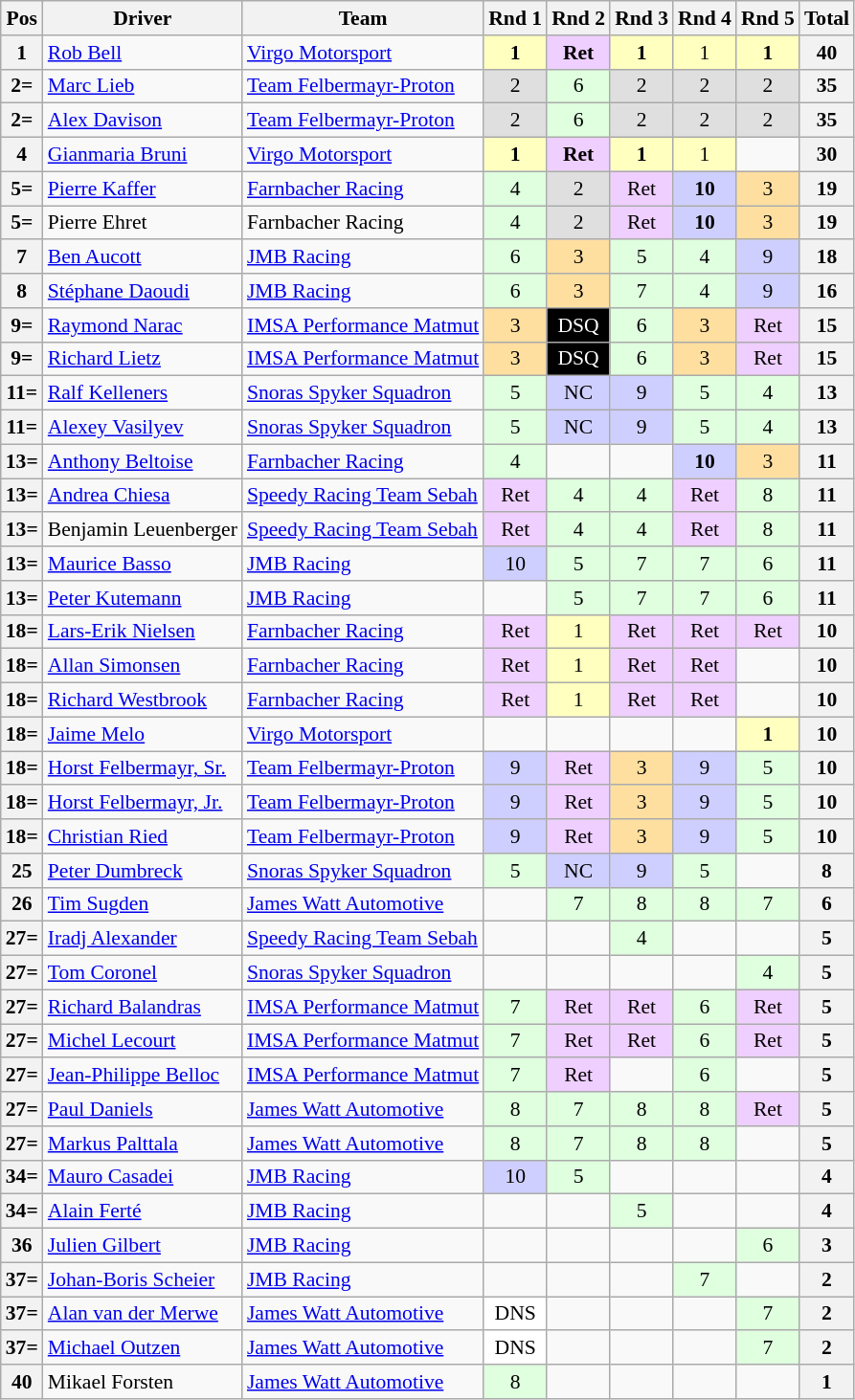<table class="wikitable" style="font-size: 90%;">
<tr>
<th>Pos</th>
<th>Driver</th>
<th>Team</th>
<th>Rnd 1</th>
<th>Rnd 2</th>
<th>Rnd 3</th>
<th>Rnd 4</th>
<th>Rnd 5</th>
<th>Total</th>
</tr>
<tr>
<th>1</th>
<td> <a href='#'>Rob Bell</a></td>
<td> <a href='#'>Virgo Motorsport</a></td>
<td align="center" style="background:#FFFFBF;"><strong>1</strong></td>
<td align="center" style="background:#EFCFFF;"><strong>Ret</strong></td>
<td align="center" style="background:#FFFFBF;"><strong>1</strong></td>
<td align="center" style="background:#FFFFBF;">1</td>
<td align="center" style="background:#FFFFBF;"><strong>1</strong></td>
<th align="center">40</th>
</tr>
<tr>
<th>2=</th>
<td> <a href='#'>Marc Lieb</a></td>
<td> <a href='#'>Team Felbermayr-Proton</a></td>
<td align="center" style="background:#DFDFDF;">2</td>
<td align="center" style="background:#DFFFDF;">6</td>
<td align="center" style="background:#DFDFDF;">2</td>
<td align="center" style="background:#DFDFDF;">2</td>
<td align="center" style="background:#DFDFDF;">2</td>
<th align="center">35</th>
</tr>
<tr>
<th>2=</th>
<td> <a href='#'>Alex Davison</a></td>
<td> <a href='#'>Team Felbermayr-Proton</a></td>
<td align="center" style="background:#DFDFDF;">2</td>
<td align="center" style="background:#DFFFDF;">6</td>
<td align="center" style="background:#DFDFDF;">2</td>
<td align="center" style="background:#DFDFDF;">2</td>
<td align="center" style="background:#DFDFDF;">2</td>
<th align="center">35</th>
</tr>
<tr>
<th>4</th>
<td> <a href='#'>Gianmaria Bruni</a></td>
<td> <a href='#'>Virgo Motorsport</a></td>
<td align="center" style="background:#FFFFBF;"><strong>1</strong></td>
<td align="center" style="background:#EFCFFF;"><strong>Ret</strong></td>
<td align="center" style="background:#FFFFBF;"><strong>1</strong></td>
<td align="center" style="background:#FFFFBF;">1</td>
<td></td>
<th align="center">30</th>
</tr>
<tr>
<th>5=</th>
<td> <a href='#'>Pierre Kaffer</a></td>
<td> <a href='#'>Farnbacher Racing</a></td>
<td align="center" style="background:#DFFFDF;">4</td>
<td align="center" style="background:#DFDFDF;">2</td>
<td align="center" style="background:#EFCFFF;">Ret</td>
<td align="center" style="background:#CFCFFF;"><strong>10</strong></td>
<td align="center" style="background:#FFDF9F;">3</td>
<th align="center">19</th>
</tr>
<tr>
<th>5=</th>
<td> Pierre Ehret</td>
<td> Farnbacher Racing</td>
<td align="center" style="background:#DFFFDF;">4</td>
<td align="center" style="background:#DFDFDF;">2</td>
<td align="center" style="background:#EFCFFF;">Ret</td>
<td align="center" style="background:#CFCFFF;"><strong>10</strong></td>
<td align="center" style="background:#FFDF9F;">3</td>
<th align="center">19</th>
</tr>
<tr>
<th>7</th>
<td> <a href='#'>Ben Aucott</a></td>
<td> <a href='#'>JMB Racing</a></td>
<td align="center" style="background:#DFFFDF;">6</td>
<td align="center" style="background:#FFDF9F;">3</td>
<td align="center" style="background:#DFFFDF;">5</td>
<td align="center" style="background:#DFFFDF;">4</td>
<td align="center" style="background:#CFCFFF;">9</td>
<th align="center">18</th>
</tr>
<tr>
<th>8</th>
<td> <a href='#'>Stéphane Daoudi</a></td>
<td> <a href='#'>JMB Racing</a></td>
<td align="center" style="background:#DFFFDF;">6</td>
<td align="center" style="background:#FFDF9F;">3</td>
<td align="center" style="background:#DFFFDF;">7</td>
<td align="center" style="background:#DFFFDF;">4</td>
<td align="center" style="background:#CFCFFF;">9</td>
<th align="center">16</th>
</tr>
<tr>
<th>9=</th>
<td> <a href='#'>Raymond Narac</a></td>
<td> <a href='#'>IMSA Performance Matmut</a></td>
<td align="center" style="background:#FFDF9F;">3</td>
<td align="center" style="background:#000000; color:white">DSQ</td>
<td align="center" style="background:#DFFFDF;">6</td>
<td align="center" style="background:#FFDF9F;">3</td>
<td align="center" style="background:#EFCFFF;">Ret</td>
<th align="center">15</th>
</tr>
<tr>
<th>9=</th>
<td> <a href='#'>Richard Lietz</a></td>
<td> <a href='#'>IMSA Performance Matmut</a></td>
<td align="center" style="background:#FFDF9F;">3</td>
<td align="center" style="background:#000000; color:white">DSQ</td>
<td align="center" style="background:#DFFFDF;">6</td>
<td align="center" style="background:#FFDF9F;">3</td>
<td align="center" style="background:#EFCFFF;">Ret</td>
<th align="center">15</th>
</tr>
<tr>
<th>11=</th>
<td> <a href='#'>Ralf Kelleners</a></td>
<td> <a href='#'>Snoras Spyker Squadron</a></td>
<td align="center" style="background:#DFFFDF;">5</td>
<td align="center" style="background:#CFCFFF;">NC</td>
<td align="center" style="background:#CFCFFF;">9</td>
<td align="center" style="background:#DFFFDF;">5</td>
<td align="center" style="background:#DFFFDF;">4</td>
<th align="center">13</th>
</tr>
<tr>
<th>11=</th>
<td> <a href='#'>Alexey Vasilyev</a></td>
<td> <a href='#'>Snoras Spyker Squadron</a></td>
<td align="center" style="background:#DFFFDF;">5</td>
<td align="center" style="background:#CFCFFF;">NC</td>
<td align="center" style="background:#CFCFFF;">9</td>
<td align="center" style="background:#DFFFDF;">5</td>
<td align="center" style="background:#DFFFDF;">4</td>
<th align="center">13</th>
</tr>
<tr>
<th>13=</th>
<td> <a href='#'>Anthony Beltoise</a></td>
<td> <a href='#'>Farnbacher Racing</a></td>
<td align="center" style="background:#DFFFDF;">4</td>
<td></td>
<td></td>
<td align="center" style="background:#CFCFFF;"><strong>10</strong></td>
<td align="center" style="background:#FFDF9F;">3</td>
<th align="center">11</th>
</tr>
<tr>
<th>13=</th>
<td> <a href='#'>Andrea Chiesa</a></td>
<td> <a href='#'>Speedy Racing Team Sebah</a></td>
<td align="center" style="background:#EFCFFF;">Ret</td>
<td align="center" style="background:#DFFFDF;">4</td>
<td align="center" style="background:#DFFFDF;">4</td>
<td align="center" style="background:#EFCFFF;">Ret</td>
<td align="center" style="background:#DFFFDF;">8</td>
<th align="center">11</th>
</tr>
<tr>
<th>13=</th>
<td> Benjamin Leuenberger</td>
<td> <a href='#'>Speedy Racing Team Sebah</a></td>
<td align="center" style="background:#EFCFFF;">Ret</td>
<td align="center" style="background:#DFFFDF;">4</td>
<td align="center" style="background:#DFFFDF;">4</td>
<td align="center" style="background:#EFCFFF;">Ret</td>
<td align="center" style="background:#DFFFDF;">8</td>
<th align="center"><strong>11</strong></th>
</tr>
<tr>
<th>13=</th>
<td> <a href='#'>Maurice Basso</a></td>
<td> <a href='#'>JMB Racing</a></td>
<td align="center" style="background:#CFCFFF;">10</td>
<td align="center" style="background:#DFFFDF;">5</td>
<td align="center" style="background:#DFFFDF;">7</td>
<td align="center" style="background:#DFFFDF;">7</td>
<td align="center" style="background:#DFFFDF;">6</td>
<th align="center">11</th>
</tr>
<tr>
<th>13=</th>
<td> <a href='#'>Peter Kutemann</a></td>
<td> <a href='#'>JMB Racing</a></td>
<td></td>
<td align="center" style="background:#DFFFDF;">5</td>
<td align="center" style="background:#DFFFDF;">7</td>
<td align="center" style="background:#DFFFDF;">7</td>
<td align="center" style="background:#DFFFDF;">6</td>
<th align="center"><strong>11</strong></th>
</tr>
<tr>
<th>18=</th>
<td> <a href='#'>Lars-Erik Nielsen</a></td>
<td> <a href='#'>Farnbacher Racing</a></td>
<td align="center" style="background:#EFCFFF;">Ret</td>
<td align="center" style="background:#FFFFBF;">1</td>
<td align="center" style="background:#EFCFFF;">Ret</td>
<td align="center" style="background:#EFCFFF;">Ret</td>
<td align="center" style="background:#EFCFFF;">Ret</td>
<th align="center"><strong>10</strong></th>
</tr>
<tr>
<th>18=</th>
<td> <a href='#'>Allan Simonsen</a></td>
<td> <a href='#'>Farnbacher Racing</a></td>
<td align="center" style="background:#EFCFFF;">Ret</td>
<td align="center" style="background:#FFFFBF;">1</td>
<td align="center" style="background:#EFCFFF;">Ret</td>
<td align="center" style="background:#EFCFFF;">Ret</td>
<td></td>
<th align="center"><strong>10</strong></th>
</tr>
<tr>
<th>18=</th>
<td> <a href='#'>Richard Westbrook</a></td>
<td> <a href='#'>Farnbacher Racing</a></td>
<td align="center" style="background:#EFCFFF;">Ret</td>
<td align="center" style="background:#FFFFBF;">1</td>
<td align="center" style="background:#EFCFFF;">Ret</td>
<td align="center" style="background:#EFCFFF;">Ret</td>
<td></td>
<th align="center"><strong>10</strong></th>
</tr>
<tr>
<th>18=</th>
<td> <a href='#'>Jaime Melo</a></td>
<td> <a href='#'>Virgo Motorsport</a></td>
<td></td>
<td></td>
<td></td>
<td></td>
<td align="center" style="background:#FFFFBF;"><strong>1</strong></td>
<th align="center"><strong>10</strong></th>
</tr>
<tr>
<th>18=</th>
<td> <a href='#'>Horst Felbermayr, Sr.</a></td>
<td> <a href='#'>Team Felbermayr-Proton</a></td>
<td align="center" style="background:#CFCFFF;">9</td>
<td align="center" style="background:#EFCFFF;">Ret</td>
<td align="center" style="background:#FFDF9F;">3</td>
<td align="center" style="background:#CFCFFF;">9</td>
<td align="center" style="background:#DFFFDF;">5</td>
<th align="center"><strong>10</strong></th>
</tr>
<tr>
<th>18=</th>
<td> <a href='#'>Horst Felbermayr, Jr.</a></td>
<td> <a href='#'>Team Felbermayr-Proton</a></td>
<td align="center" style="background:#CFCFFF;">9</td>
<td align="center" style="background:#EFCFFF;">Ret</td>
<td align="center" style="background:#FFDF9F;">3</td>
<td align="center" style="background:#CFCFFF;">9</td>
<td align="center" style="background:#DFFFDF;">5</td>
<th align="center"><strong>10</strong></th>
</tr>
<tr>
<th>18=</th>
<td> <a href='#'>Christian Ried</a></td>
<td> <a href='#'>Team Felbermayr-Proton</a></td>
<td align="center" style="background:#CFCFFF;">9</td>
<td align="center" style="background:#EFCFFF;">Ret</td>
<td align="center" style="background:#FFDF9F;">3</td>
<td align="center" style="background:#CFCFFF;">9</td>
<td align="center" style="background:#DFFFDF;">5</td>
<th align="center"><strong>10</strong></th>
</tr>
<tr>
<th>25</th>
<td> <a href='#'>Peter Dumbreck</a></td>
<td> <a href='#'>Snoras Spyker Squadron</a></td>
<td align="center" style="background:#DFFFDF;">5</td>
<td align="center" style="background:#CFCFFF;">NC</td>
<td align="center" style="background:#CFCFFF;">9</td>
<td align="center" style="background:#DFFFDF;">5</td>
<td></td>
<th align="center"><strong>8</strong></th>
</tr>
<tr>
<th>26</th>
<td> <a href='#'>Tim Sugden</a></td>
<td> <a href='#'>James Watt Automotive</a></td>
<td></td>
<td align="center" style="background:#DFFFDF;">7</td>
<td align="center" style="background:#DFFFDF;">8</td>
<td align="center" style="background:#DFFFDF;">8</td>
<td align="center" style="background:#DFFFDF;">7</td>
<th align="center"><strong>6</strong></th>
</tr>
<tr>
<th>27=</th>
<td> <a href='#'>Iradj Alexander</a></td>
<td> <a href='#'>Speedy Racing Team Sebah</a></td>
<td></td>
<td></td>
<td align="center" style="background:#DFFFDF;">4</td>
<td></td>
<td></td>
<th align="center"><strong>5</strong></th>
</tr>
<tr>
<th>27=</th>
<td> <a href='#'>Tom Coronel</a></td>
<td> <a href='#'>Snoras Spyker Squadron</a></td>
<td></td>
<td></td>
<td></td>
<td></td>
<td align="center" style="background:#DFFFDF;">4</td>
<th align="center"><strong>5</strong></th>
</tr>
<tr>
<th>27=</th>
<td> <a href='#'>Richard Balandras</a></td>
<td> <a href='#'>IMSA Performance Matmut</a></td>
<td align="center" style="background:#DFFFDF;">7</td>
<td align="center" style="background:#EFCFFF;">Ret</td>
<td align="center" style="background:#EFCFFF;">Ret</td>
<td align="center" style="background:#DFFFDF;">6</td>
<td align="center" style="background:#EFCFFF;">Ret</td>
<th align="center"><strong>5</strong></th>
</tr>
<tr>
<th>27=</th>
<td> <a href='#'>Michel Lecourt</a></td>
<td> <a href='#'>IMSA Performance Matmut</a></td>
<td align="center" style="background:#DFFFDF;">7</td>
<td align="center" style="background:#EFCFFF;">Ret</td>
<td align="center" style="background:#EFCFFF;">Ret</td>
<td align="center" style="background:#DFFFDF;">6</td>
<td align="center" style="background:#EFCFFF;">Ret</td>
<th align="center"><strong>5</strong></th>
</tr>
<tr>
<th>27=</th>
<td> <a href='#'>Jean-Philippe Belloc</a></td>
<td> <a href='#'>IMSA Performance Matmut</a></td>
<td align="center" style="background:#DFFFDF;">7</td>
<td align="center" style="background:#EFCFFF;">Ret</td>
<td></td>
<td align="center" style="background:#DFFFDF;">6</td>
<td></td>
<th align="center"><strong>5</strong></th>
</tr>
<tr>
<th>27=</th>
<td> <a href='#'>Paul Daniels</a></td>
<td> <a href='#'>James Watt Automotive</a></td>
<td align="center" style="background:#DFFFDF;">8</td>
<td align="center" style="background:#DFFFDF;">7</td>
<td align="center" style="background:#DFFFDF;">8</td>
<td align="center" style="background:#DFFFDF;">8</td>
<td align="center" style="background:#EFCFFF;">Ret</td>
<th align="center"><strong>5</strong></th>
</tr>
<tr>
<th>27=</th>
<td> <a href='#'>Markus Palttala</a></td>
<td> <a href='#'>James Watt Automotive</a></td>
<td align="center" style="background:#DFFFDF;">8</td>
<td align="center" style="background:#DFFFDF;">7</td>
<td align="center" style="background:#DFFFDF;">8</td>
<td align="center" style="background:#DFFFDF;">8</td>
<td></td>
<th align="center"><strong>5</strong></th>
</tr>
<tr>
<th>34=</th>
<td> <a href='#'>Mauro Casadei</a></td>
<td> <a href='#'>JMB Racing</a></td>
<td align="center" style="background:#CFCFFF;">10</td>
<td align="center" style="background:#DFFFDF;">5</td>
<td></td>
<td></td>
<td></td>
<th align="center"><strong>4</strong></th>
</tr>
<tr>
<th>34=</th>
<td> <a href='#'>Alain Ferté</a></td>
<td> <a href='#'>JMB Racing</a></td>
<td></td>
<td></td>
<td align="center" style="background:#DFFFDF;">5</td>
<td></td>
<td></td>
<th align="center"><strong>4</strong></th>
</tr>
<tr>
<th>36</th>
<td> <a href='#'>Julien Gilbert</a></td>
<td> <a href='#'>JMB Racing</a></td>
<td></td>
<td></td>
<td></td>
<td></td>
<td align="center" style="background:#DFFFDF;">6</td>
<th align="center"><strong>3</strong></th>
</tr>
<tr>
<th>37=</th>
<td> <a href='#'>Johan-Boris Scheier</a></td>
<td> <a href='#'>JMB Racing</a></td>
<td></td>
<td></td>
<td></td>
<td align="center" style="background:#DFFFDF;">7</td>
<td></td>
<th align="center"><strong>2</strong></th>
</tr>
<tr>
<th>37=</th>
<td> <a href='#'>Alan van der Merwe</a></td>
<td> <a href='#'>James Watt Automotive</a></td>
<td align="center" style="background:#FFFFFF;">DNS</td>
<td></td>
<td></td>
<td></td>
<td align="center" style="background:#DFFFDF;">7</td>
<th align="center"><strong>2</strong></th>
</tr>
<tr>
<th>37=</th>
<td> <a href='#'>Michael Outzen</a></td>
<td> <a href='#'>James Watt Automotive</a></td>
<td align="center" style="background:#FFFFFF;">DNS</td>
<td></td>
<td></td>
<td></td>
<td align="center" style="background:#DFFFDF;">7</td>
<th align="center"><strong>2</strong></th>
</tr>
<tr>
<th>40</th>
<td> Mikael Forsten</td>
<td> <a href='#'>James Watt Automotive</a></td>
<td align="center" style="background:#DFFFDF;">8</td>
<td></td>
<td></td>
<td></td>
<td></td>
<th align="center"><strong>1</strong></th>
</tr>
</table>
